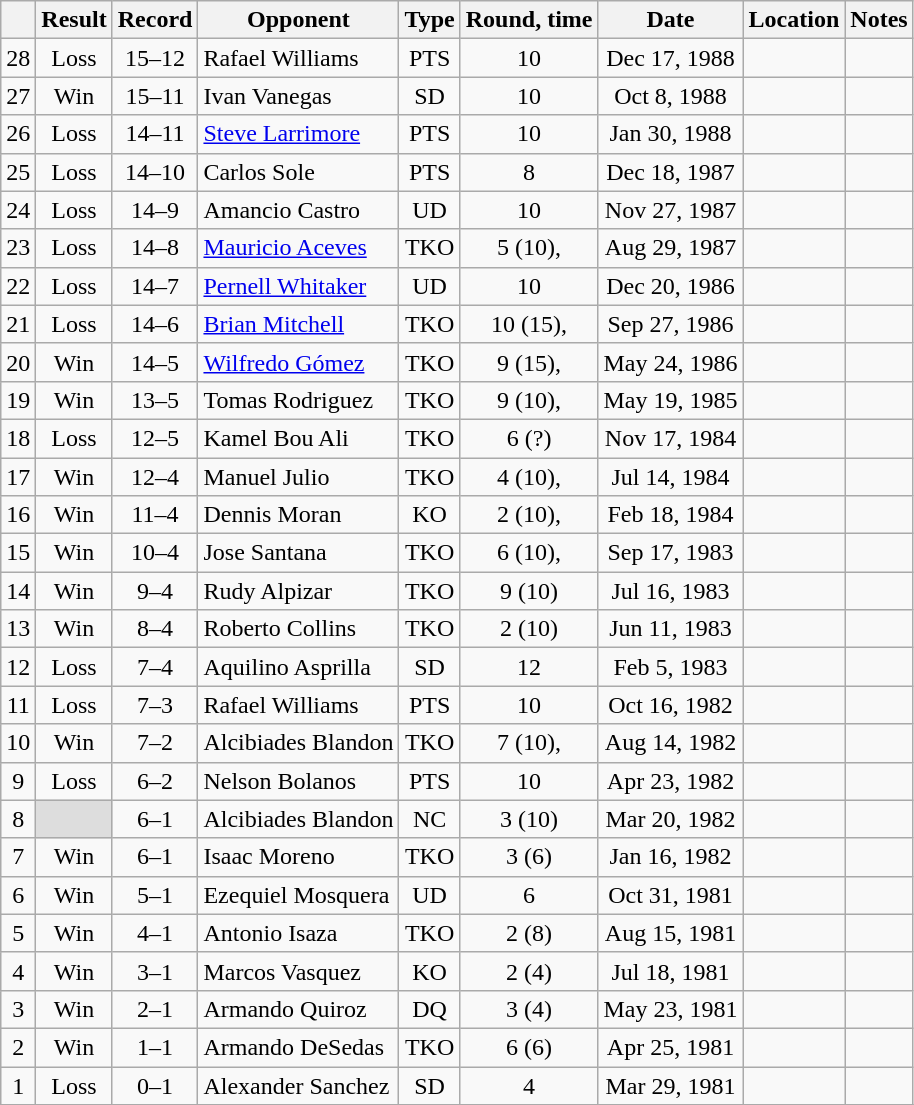<table class="wikitable" style="text-align:center">
<tr>
<th></th>
<th>Result</th>
<th>Record</th>
<th>Opponent</th>
<th>Type</th>
<th>Round, time</th>
<th>Date</th>
<th>Location</th>
<th>Notes</th>
</tr>
<tr>
<td>28</td>
<td>Loss</td>
<td>15–12 </td>
<td align=left>Rafael Williams</td>
<td>PTS</td>
<td>10</td>
<td>Dec 17, 1988</td>
<td style="text-align:left;"></td>
<td></td>
</tr>
<tr>
<td>27</td>
<td>Win</td>
<td>15–11 </td>
<td align=left>Ivan Vanegas</td>
<td>SD</td>
<td>10</td>
<td>Oct 8, 1988</td>
<td style="text-align:left;"></td>
<td></td>
</tr>
<tr>
<td>26</td>
<td>Loss</td>
<td>14–11 </td>
<td align=left><a href='#'>Steve Larrimore</a></td>
<td>PTS</td>
<td>10</td>
<td>Jan 30, 1988</td>
<td style="text-align:left;"></td>
<td></td>
</tr>
<tr>
<td>25</td>
<td>Loss</td>
<td>14–10 </td>
<td align=left>Carlos Sole</td>
<td>PTS</td>
<td>8</td>
<td>Dec 18, 1987</td>
<td style="text-align:left;"></td>
<td></td>
</tr>
<tr>
<td>24</td>
<td>Loss</td>
<td>14–9 </td>
<td align=left>Amancio Castro</td>
<td>UD</td>
<td>10</td>
<td>Nov 27, 1987</td>
<td style="text-align:left;"></td>
<td></td>
</tr>
<tr>
<td>23</td>
<td>Loss</td>
<td>14–8 </td>
<td align=left><a href='#'>Mauricio Aceves</a></td>
<td>TKO</td>
<td>5 (10), </td>
<td>Aug 29, 1987</td>
<td style="text-align:left;"></td>
<td></td>
</tr>
<tr>
<td>22</td>
<td>Loss</td>
<td>14–7 </td>
<td align=left><a href='#'>Pernell Whitaker</a></td>
<td>UD</td>
<td>10</td>
<td>Dec 20, 1986</td>
<td style="text-align:left;"></td>
<td></td>
</tr>
<tr>
<td>21</td>
<td>Loss</td>
<td>14–6 </td>
<td align=left><a href='#'>Brian Mitchell</a></td>
<td>TKO</td>
<td>10 (15), </td>
<td>Sep 27, 1986</td>
<td style="text-align:left;"></td>
<td style="text-align:left;"></td>
</tr>
<tr>
<td>20</td>
<td>Win</td>
<td>14–5 </td>
<td align=left><a href='#'>Wilfredo Gómez</a></td>
<td>TKO</td>
<td>9 (15), </td>
<td>May 24, 1986</td>
<td style="text-align:left;"></td>
<td style="text-align:left;"></td>
</tr>
<tr>
<td>19</td>
<td>Win</td>
<td>13–5 </td>
<td align=left>Tomas Rodriguez</td>
<td>TKO</td>
<td>9 (10), </td>
<td>May 19, 1985</td>
<td style="text-align:left;"></td>
<td></td>
</tr>
<tr>
<td>18</td>
<td>Loss</td>
<td>12–5 </td>
<td align=left>Kamel Bou Ali</td>
<td>TKO</td>
<td>6 (?)</td>
<td>Nov 17, 1984</td>
<td style="text-align:left;"></td>
<td></td>
</tr>
<tr>
<td>17</td>
<td>Win</td>
<td>12–4 </td>
<td align=left>Manuel Julio</td>
<td>TKO</td>
<td>4 (10), </td>
<td>Jul 14, 1984</td>
<td style="text-align:left;"></td>
<td></td>
</tr>
<tr>
<td>16</td>
<td>Win</td>
<td>11–4 </td>
<td align=left>Dennis Moran</td>
<td>KO</td>
<td>2 (10), </td>
<td>Feb 18, 1984</td>
<td style="text-align:left;"></td>
<td></td>
</tr>
<tr>
<td>15</td>
<td>Win</td>
<td>10–4 </td>
<td align=left>Jose Santana</td>
<td>TKO</td>
<td>6 (10), </td>
<td>Sep 17, 1983</td>
<td style="text-align:left;"></td>
<td></td>
</tr>
<tr>
<td>14</td>
<td>Win</td>
<td>9–4 </td>
<td align=left>Rudy Alpizar</td>
<td>TKO</td>
<td>9 (10)</td>
<td>Jul 16, 1983</td>
<td style="text-align:left;"></td>
<td></td>
</tr>
<tr>
<td>13</td>
<td>Win</td>
<td>8–4 </td>
<td align=left>Roberto Collins</td>
<td>TKO</td>
<td>2 (10)</td>
<td>Jun 11, 1983</td>
<td style="text-align:left;"></td>
<td></td>
</tr>
<tr>
<td>12</td>
<td>Loss</td>
<td>7–4 </td>
<td align=left>Aquilino Asprilla</td>
<td>SD</td>
<td>12</td>
<td>Feb 5, 1983</td>
<td style="text-align:left;"></td>
<td style="text-align:left;"></td>
</tr>
<tr>
<td>11</td>
<td>Loss</td>
<td>7–3 </td>
<td align=left>Rafael Williams</td>
<td>PTS</td>
<td>10</td>
<td>Oct 16, 1982</td>
<td style="text-align:left;"></td>
<td></td>
</tr>
<tr>
<td>10</td>
<td>Win</td>
<td>7–2 </td>
<td align=left>Alcibiades Blandon</td>
<td>TKO</td>
<td>7 (10), </td>
<td>Aug 14, 1982</td>
<td style="text-align:left;"></td>
<td></td>
</tr>
<tr>
<td>9</td>
<td>Loss</td>
<td>6–2 </td>
<td align=left>Nelson Bolanos</td>
<td>PTS</td>
<td>10</td>
<td>Apr 23, 1982</td>
<td style="text-align:left;"></td>
<td></td>
</tr>
<tr>
<td>8</td>
<td style="background:#DDD"></td>
<td>6–1 </td>
<td align=left>Alcibiades Blandon</td>
<td>NC</td>
<td>3 (10)</td>
<td>Mar 20, 1982</td>
<td style="text-align:left;"></td>
<td></td>
</tr>
<tr>
<td>7</td>
<td>Win</td>
<td>6–1</td>
<td align=left>Isaac Moreno</td>
<td>TKO</td>
<td>3 (6)</td>
<td>Jan 16, 1982</td>
<td style="text-align:left;"></td>
<td></td>
</tr>
<tr>
<td>6</td>
<td>Win</td>
<td>5–1</td>
<td align=left>Ezequiel Mosquera</td>
<td>UD</td>
<td>6</td>
<td>Oct 31, 1981</td>
<td style="text-align:left;"></td>
<td></td>
</tr>
<tr>
<td>5</td>
<td>Win</td>
<td>4–1</td>
<td align=left>Antonio Isaza</td>
<td>TKO</td>
<td>2 (8)</td>
<td>Aug 15, 1981</td>
<td style="text-align:left;"></td>
<td></td>
</tr>
<tr>
<td>4</td>
<td>Win</td>
<td>3–1</td>
<td align=left>Marcos Vasquez</td>
<td>KO</td>
<td>2 (4)</td>
<td>Jul 18, 1981</td>
<td style="text-align:left;"></td>
<td></td>
</tr>
<tr>
<td>3</td>
<td>Win</td>
<td>2–1</td>
<td align=left>Armando Quiroz</td>
<td>DQ</td>
<td>3 (4)</td>
<td>May 23, 1981</td>
<td style="text-align:left;"></td>
<td></td>
</tr>
<tr>
<td>2</td>
<td>Win</td>
<td>1–1</td>
<td align=left>Armando DeSedas</td>
<td>TKO</td>
<td>6 (6)</td>
<td>Apr 25, 1981</td>
<td style="text-align:left;"></td>
<td></td>
</tr>
<tr>
<td>1</td>
<td>Loss</td>
<td>0–1</td>
<td align=left>Alexander Sanchez</td>
<td>SD</td>
<td>4</td>
<td>Mar 29, 1981</td>
<td style="text-align:left;"></td>
<td></td>
</tr>
<tr>
</tr>
</table>
